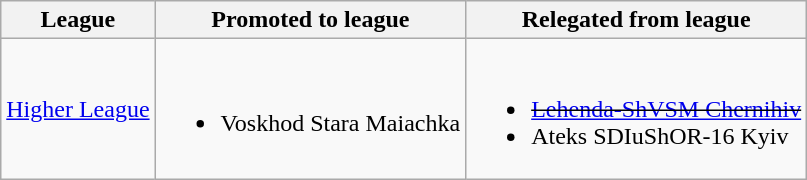<table class="wikitable">
<tr>
<th colspan=2>League</th>
<th>Promoted to league</th>
<th>Relegated from league</th>
</tr>
<tr>
<td colspan=2><a href='#'>Higher League</a></td>
<td><br><ul><li>Voskhod Stara Maiachka</li></ul></td>
<td><br><ul><li><del><a href='#'>Lehenda-ShVSM Chernihiv</a></del></li><li>Ateks SDIuShOR-16 Kyiv</li></ul></td>
</tr>
</table>
